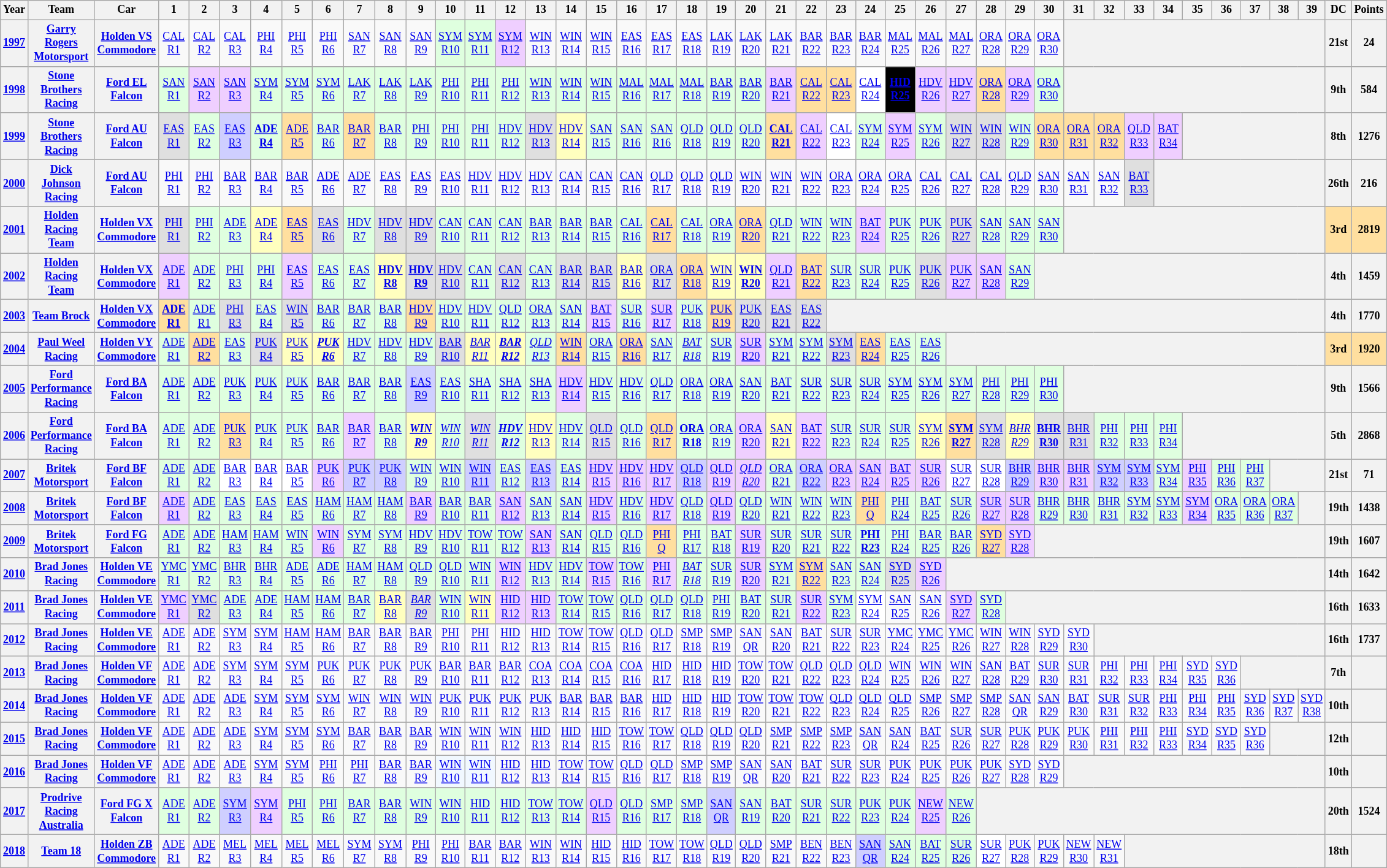<table class="wikitable" style="text-align:center; font-size:75%">
<tr>
<th>Year</th>
<th>Team</th>
<th>Car</th>
<th>1</th>
<th>2</th>
<th>3</th>
<th>4</th>
<th>5</th>
<th>6</th>
<th>7</th>
<th>8</th>
<th>9</th>
<th>10</th>
<th>11</th>
<th>12</th>
<th>13</th>
<th>14</th>
<th>15</th>
<th>16</th>
<th>17</th>
<th>18</th>
<th>19</th>
<th>20</th>
<th>21</th>
<th>22</th>
<th>23</th>
<th>24</th>
<th>25</th>
<th>26</th>
<th>27</th>
<th>28</th>
<th>29</th>
<th>30</th>
<th>31</th>
<th>32</th>
<th>33</th>
<th>34</th>
<th>35</th>
<th>36</th>
<th>37</th>
<th>38</th>
<th>39</th>
<th>DC</th>
<th>Points</th>
</tr>
<tr>
<th><a href='#'>1997</a></th>
<th><a href='#'>Garry Rogers Motorsport</a></th>
<th><a href='#'>Holden VS Commodore</a></th>
<td><a href='#'>CAL<br>R1</a></td>
<td><a href='#'>CAL<br>R2</a></td>
<td><a href='#'>CAL<br>R3</a></td>
<td><a href='#'>PHI<br>R4</a></td>
<td><a href='#'>PHI<br>R5</a></td>
<td><a href='#'>PHI<br>R6</a></td>
<td><a href='#'>SAN<br>R7</a></td>
<td><a href='#'>SAN<br>R8</a></td>
<td><a href='#'>SAN<br>R9</a></td>
<td style="background:#dfffdf;"><a href='#'>SYM<br>R10</a><br></td>
<td style="background:#dfffdf;"><a href='#'>SYM<br>R11</a><br></td>
<td style="background:#efcfff;"><a href='#'>SYM<br>R12</a><br></td>
<td><a href='#'>WIN<br>R13</a></td>
<td><a href='#'>WIN<br>R14</a></td>
<td><a href='#'>WIN<br>R15</a></td>
<td><a href='#'>EAS<br>R16</a></td>
<td><a href='#'>EAS<br>R17</a></td>
<td><a href='#'>EAS<br>R18</a></td>
<td><a href='#'>LAK<br>R19</a></td>
<td><a href='#'>LAK<br>R20</a></td>
<td><a href='#'>LAK<br>R21</a></td>
<td><a href='#'>BAR<br>R22</a></td>
<td><a href='#'>BAR<br>R23</a></td>
<td><a href='#'>BAR<br>R24</a></td>
<td><a href='#'>MAL<br>R25</a></td>
<td><a href='#'>MAL<br>R26</a></td>
<td><a href='#'>MAL<br>R27</a></td>
<td><a href='#'>ORA<br>R28</a></td>
<td><a href='#'>ORA<br>R29</a></td>
<td><a href='#'>ORA<br>R30</a></td>
<th colspan=9></th>
<th>21st</th>
<th>24</th>
</tr>
<tr>
<th><a href='#'>1998</a></th>
<th><a href='#'>Stone Brothers Racing</a></th>
<th><a href='#'>Ford EL Falcon</a></th>
<td style="background:#dfffdf;"><a href='#'>SAN<br>R1</a><br></td>
<td style="background:#efcfff;"><a href='#'>SAN<br>R2</a><br></td>
<td style="background:#efcfff;"><a href='#'>SAN<br>R3</a><br></td>
<td style="background:#dfffdf;"><a href='#'>SYM<br>R4</a><br></td>
<td style="background:#dfffdf;"><a href='#'>SYM<br>R5</a><br></td>
<td style="background:#dfffdf;"><a href='#'>SYM<br>R6</a><br></td>
<td style="background:#dfffdf;"><a href='#'>LAK<br>R7</a><br></td>
<td style="background:#dfffdf;"><a href='#'>LAK<br>R8</a><br></td>
<td style="background:#dfffdf;"><a href='#'>LAK<br>R9</a><br></td>
<td style="background:#dfffdf;"><a href='#'>PHI<br>R10</a><br></td>
<td style="background:#dfffdf;"><a href='#'>PHI<br>R11</a><br></td>
<td style="background:#dfffdf;"><a href='#'>PHI<br>R12</a><br></td>
<td style="background:#dfffdf;"><a href='#'>WIN<br>R13</a><br></td>
<td style="background:#dfffdf;"><a href='#'>WIN<br>R14</a><br></td>
<td style="background:#dfffdf;"><a href='#'>WIN<br>R15</a><br></td>
<td style="background:#dfffdf;"><a href='#'>MAL<br>R16</a><br></td>
<td style="background:#dfffdf;"><a href='#'>MAL<br>R17</a><br></td>
<td style="background:#dfffdf;"><a href='#'>MAL<br>R18</a><br></td>
<td style="background:#dfffdf;"><a href='#'>BAR<br>R19</a><br></td>
<td style="background:#dfffdf;"><a href='#'>BAR<br>R20</a><br></td>
<td style="background:#efcfff;"><a href='#'>BAR<br>R21</a><br></td>
<td style="background:#ffdf9f;"><a href='#'>CAL<br>R22</a><br></td>
<td style="background:#ffdf9f;"><a href='#'>CAL<br>R23</a><br></td>
<td style="background:#ffffff;"><a href='#'>CAL<br>R24</a><br></td>
<td style="background:#000000; color:white"><strong><a href='#'><span>HID<br>R25</span></a><br></strong></td>
<td style="background:#efcfff;"><a href='#'>HDV<br>R26</a><br></td>
<td style="background:#efcfff;"><a href='#'>HDV<br>R27</a><br></td>
<td style="background:#ffdf9f;"><a href='#'>ORA<br>R28</a><br></td>
<td style="background:#efcfff;"><a href='#'>ORA<br>R29</a><br></td>
<td style="background:#dfffdf;"><a href='#'>ORA<br>R30</a><br></td>
<th colspan=9></th>
<th>9th</th>
<th>584</th>
</tr>
<tr>
<th><a href='#'>1999</a></th>
<th><a href='#'>Stone Brothers Racing</a></th>
<th><a href='#'>Ford AU Falcon</a></th>
<td style="background:#dfdfdf;"><a href='#'>EAS<br>R1</a><br></td>
<td style="background:#dfffdf;"><a href='#'>EAS<br>R2</a><br></td>
<td style="background:#cfcfff;"><a href='#'>EAS<br>R3</a><br></td>
<td style="background:#dfffdf;"><strong><a href='#'>ADE<br>R4</a><br></strong></td>
<td style="background:#ffdf9f;"><a href='#'>ADE<br>R5</a><br></td>
<td style="background:#dfffdf;"><a href='#'>BAR<br>R6</a><br></td>
<td style="background:#ffdf9f;"><a href='#'>BAR<br>R7</a><br></td>
<td style="background:#dfffdf;"><a href='#'>BAR<br>R8</a><br></td>
<td style="background:#dfffdf;"><a href='#'>PHI<br>R9</a><br></td>
<td style="background:#dfffdf;"><a href='#'>PHI<br>R10</a><br></td>
<td style="background:#dfffdf;"><a href='#'>PHI<br>R11</a><br></td>
<td style="background:#dfffdf;"><a href='#'>HDV<br>R12</a><br></td>
<td style="background:#dfdfdf;"><a href='#'>HDV<br>R13</a><br></td>
<td style="background:#ffffbf;"><a href='#'>HDV<br>R14</a><br></td>
<td style="background:#dfffdf;"><a href='#'>SAN<br>R15</a><br></td>
<td style="background:#dfffdf;"><a href='#'>SAN<br>R16</a><br></td>
<td style="background:#dfffdf;"><a href='#'>SAN<br>R16</a><br></td>
<td style="background:#dfffdf;"><a href='#'>QLD<br>R18</a><br></td>
<td style="background:#dfffdf;"><a href='#'>QLD<br>R19</a><br></td>
<td style="background:#dfffdf;"><a href='#'>QLD<br>R20</a><br></td>
<td style="background:#ffdf9f;"><strong><a href='#'>CAL<br>R21</a><br></strong></td>
<td style="background:#efcfff;"><a href='#'>CAL<br>R22</a><br></td>
<td style="background:#ffffff;"><a href='#'>CAL<br>R23</a><br></td>
<td style="background:#dfffdf;"><a href='#'>SYM<br>R24</a><br></td>
<td style="background:#efcfff;"><a href='#'>SYM<br>R25</a><br></td>
<td style="background:#dfffdf;"><a href='#'>SYM<br>R26</a><br></td>
<td style="background:#dfdfdf;"><a href='#'>WIN<br>R27</a><br></td>
<td style="background:#dfdfdf;"><a href='#'>WIN<br>R28</a><br></td>
<td style="background:#dfffdf;"><a href='#'>WIN<br>R29</a><br></td>
<td style="background:#ffdf9f;"><a href='#'>ORA<br>R30</a><br></td>
<td style="background:#ffdf9f;"><a href='#'>ORA<br>R31</a><br></td>
<td style="background:#ffdf9f;"><a href='#'>ORA<br>R32</a><br></td>
<td style="background:#efcfff;"><a href='#'>QLD<br>R33</a><br></td>
<td style="background:#efcfff;"><a href='#'>BAT<br>R34</a><br></td>
<th colspan=5></th>
<th>8th</th>
<th>1276</th>
</tr>
<tr>
<th><a href='#'>2000</a></th>
<th><a href='#'>Dick Johnson Racing</a></th>
<th><a href='#'>Ford AU Falcon</a></th>
<td><a href='#'>PHI<br>R1</a></td>
<td><a href='#'>PHI<br>R2</a></td>
<td><a href='#'>BAR<br>R3</a></td>
<td><a href='#'>BAR<br>R4</a></td>
<td><a href='#'>BAR<br>R5</a></td>
<td><a href='#'>ADE<br>R6</a></td>
<td><a href='#'>ADE<br>R7</a></td>
<td><a href='#'>EAS<br>R8</a></td>
<td><a href='#'>EAS<br>R9</a></td>
<td><a href='#'>EAS<br>R10</a></td>
<td><a href='#'>HDV<br>R11</a></td>
<td><a href='#'>HDV<br>R12</a></td>
<td><a href='#'>HDV<br>R13</a></td>
<td><a href='#'>CAN<br>R14</a></td>
<td><a href='#'>CAN<br>R15</a></td>
<td><a href='#'>CAN<br>R16</a></td>
<td><a href='#'>QLD<br>R17</a></td>
<td><a href='#'>QLD<br>R18</a></td>
<td><a href='#'>QLD<br>R19</a></td>
<td><a href='#'>WIN<br>R20</a></td>
<td><a href='#'>WIN<br>R21</a></td>
<td><a href='#'>WIN<br>R22</a></td>
<td><a href='#'>ORA<br>R23</a></td>
<td><a href='#'>ORA<br>R24</a></td>
<td><a href='#'>ORA<br>R25</a></td>
<td><a href='#'>CAL<br>R26</a></td>
<td><a href='#'>CAL<br>R27</a></td>
<td><a href='#'>CAL<br>R28</a></td>
<td><a href='#'>QLD<br>R29</a></td>
<td><a href='#'>SAN<br>R30</a></td>
<td><a href='#'>SAN<br>R31</a></td>
<td><a href='#'>SAN<br>R32</a></td>
<td style="background:#dfdfdf;"><a href='#'>BAT<br>R33</a><br></td>
<th colspan=6></th>
<th>26th</th>
<th>216</th>
</tr>
<tr>
<th><a href='#'>2001</a></th>
<th><a href='#'>Holden Racing Team</a></th>
<th><a href='#'>Holden VX Commodore</a></th>
<td style="background:#dfdfdf;"><a href='#'>PHI<br>R1</a><br></td>
<td style="background:#dfffdf;"><a href='#'>PHI<br>R2</a><br></td>
<td style="background:#dfffdf;"><a href='#'>ADE<br>R3</a><br></td>
<td style="background:#ffffbf;"><a href='#'>ADE<br>R4</a><br></td>
<td style="background:#ffdf9f;"><a href='#'>EAS<br>R5</a><br></td>
<td style="background:#dfdfdf;"><a href='#'>EAS<br>R6</a><br></td>
<td style="background:#dfffdf;"><a href='#'>HDV<br>R7</a><br></td>
<td style="background:#dfdfdf;"><a href='#'>HDV<br>R8</a><br></td>
<td style="background:#dfdfdf;"><a href='#'>HDV<br>R9</a><br></td>
<td style="background:#dfffdf;"><a href='#'>CAN<br>R10</a><br></td>
<td style="background:#dfffdf;"><a href='#'>CAN<br>R11</a><br></td>
<td style="background:#dfffdf;"><a href='#'>CAN<br>R12</a><br></td>
<td style="background:#dfffdf;"><a href='#'>BAR<br>R13</a><br></td>
<td style="background:#dfffdf;"><a href='#'>BAR<br>R14</a><br></td>
<td style="background:#dfffdf;"><a href='#'>BAR<br>R15</a><br></td>
<td style="background:#dfffdf;"><a href='#'>CAL<br>R16</a><br></td>
<td style="background:#ffdf9f;"><a href='#'>CAL<br>R17</a><br></td>
<td style="background:#dfffdf;"><a href='#'>CAL<br>R18</a><br></td>
<td style="background:#dfffdf;"><a href='#'>ORA<br>R19</a><br></td>
<td style="background:#ffdf9f;"><a href='#'>ORA<br>R20</a><br></td>
<td style="background:#dfffdf;"><a href='#'>QLD<br>R21</a><br></td>
<td style="background:#dfffdf;"><a href='#'>WIN<br>R22</a><br></td>
<td style="background:#dfffdf;"><a href='#'>WIN<br>R23</a><br></td>
<td style="background:#efcfff;"><a href='#'>BAT<br>R24</a><br></td>
<td style="background:#dfffdf;"><a href='#'>PUK<br>R25</a><br></td>
<td style="background:#dfffdf;"><a href='#'>PUK<br>R26</a><br></td>
<td style="background:#dfdfdf;"><a href='#'>PUK<br>R27</a><br></td>
<td style="background:#dfffdf;"><a href='#'>SAN<br>R28</a><br></td>
<td style="background:#dfffdf;"><a href='#'>SAN<br>R29</a><br></td>
<td style="background:#dfffdf;"><a href='#'>SAN<br>R30</a><br></td>
<th colspan=9></th>
<th style="background:#FFDF9F;">3rd</th>
<th style="background:#FFDF9F;">2819</th>
</tr>
<tr>
<th><a href='#'>2002</a></th>
<th><a href='#'>Holden Racing Team</a></th>
<th><a href='#'>Holden VX Commodore</a></th>
<td style="background:#efcfff;"><a href='#'>ADE<br>R1</a><br></td>
<td style="background:#dfffdf;"><a href='#'>ADE<br>R2</a><br></td>
<td style="background:#dfffdf;"><a href='#'>PHI<br>R3</a><br></td>
<td style="background:#dfffdf;"><a href='#'>PHI<br>R4</a><br></td>
<td style="background:#efcfff;"><a href='#'>EAS<br>R5</a><br></td>
<td style="background:#dfffdf;"><a href='#'>EAS<br>R6</a><br></td>
<td style="background:#dfffdf;"><a href='#'>EAS<br>R7</a><br></td>
<td style="background:#ffffbf;"><strong><a href='#'>HDV<br>R8</a><br></strong></td>
<td style="background:#dfdfdf;"><strong><a href='#'>HDV<br>R9</a><br></strong></td>
<td style="background:#dfdfdf;"><a href='#'>HDV<br>R10</a><br></td>
<td style="background:#dfffdf;"><a href='#'>CAN<br>R11</a><br></td>
<td style="background:#dfdfdf;"><a href='#'>CAN<br>R12</a><br></td>
<td style="background:#dfffdf;"><a href='#'>CAN<br>R13</a><br></td>
<td style="background:#dfdfdf;"><a href='#'>BAR<br>R14</a><br></td>
<td style="background:#dfdfdf;"><a href='#'>BAR<br>R15</a><br></td>
<td style="background:#ffffbf;"><a href='#'>BAR<br>R16</a><br></td>
<td style="background:#dfdfdf;"><a href='#'>ORA<br>R17</a><br></td>
<td style="background:#ffdf9f;"><a href='#'>ORA<br>R18</a><br></td>
<td style="background:#ffffbf;"><a href='#'>WIN<br>R19</a><br></td>
<td style="background:#ffffbf;"><strong><a href='#'>WIN<br>R20</a><br></strong></td>
<td style="background:#efcfff;"><a href='#'>QLD<br>R21</a><br></td>
<td style="background:#ffdf9f;"><a href='#'>BAT<br>R22</a><br></td>
<td style="background:#dfffdf;"><a href='#'>SUR<br>R23</a><br></td>
<td style="background:#dfffdf;"><a href='#'>SUR<br>R24</a><br></td>
<td style="background:#dfffdf;"><a href='#'>PUK<br>R25</a><br></td>
<td style="background:#dfdfdf;"><a href='#'>PUK<br>R26</a><br></td>
<td style="background:#efcfff;"><a href='#'>PUK<br>R27</a><br></td>
<td style="background:#efcfff;"><a href='#'>SAN<br>R28</a><br></td>
<td style="background:#dfffdf;"><a href='#'>SAN<br>R29</a><br></td>
<th colspan=10></th>
<th>4th</th>
<th>1459</th>
</tr>
<tr>
<th><a href='#'>2003</a></th>
<th><a href='#'>Team Brock</a></th>
<th><a href='#'>Holden VX Commodore</a></th>
<td style="background: #ffdf9f"><strong><a href='#'>ADE<br>R1</a><br></strong></td>
<td style="background: #dfffdf"><a href='#'>ADE<br>R1</a><br></td>
<td style="background: #dfdfdf"><a href='#'>PHI<br>R3</a><br></td>
<td style="background: #dfffdf"><a href='#'>EAS<br>R4</a><br></td>
<td style="background: #dfdfdf"><a href='#'>WIN<br>R5</a><br></td>
<td style="background: #dfffdf"><a href='#'>BAR<br>R6</a><br></td>
<td style="background: #dfffdf"><a href='#'>BAR<br>R7</a><br></td>
<td style="background: #dfffdf"><a href='#'>BAR<br>R8</a><br></td>
<td style="background: #ffdf9f"><a href='#'>HDV<br>R9</a><br></td>
<td style="background: #dfffdf"><a href='#'>HDV<br>R10</a><br></td>
<td style="background: #dfffdf"><a href='#'>HDV<br>R11</a><br></td>
<td style="background: #dfffdf"><a href='#'>QLD<br>R12</a><br></td>
<td style="background: #dfffdf"><a href='#'>ORA<br>R13</a><br></td>
<td style="background: #dfffdf"><a href='#'>SAN<br>R14</a><br></td>
<td style="background: #efcfff"><a href='#'>BAT<br>R15</a><br></td>
<td style="background: #dfffdf"><a href='#'>SUR<br>R16</a><br></td>
<td style="background: #efcfff"><a href='#'>SUR<br>R17</a><br></td>
<td style="background: #dfffdf"><a href='#'>PUK<br>R18</a><br></td>
<td style="background: #ffdf9f"><a href='#'>PUK<br>R19</a><br></td>
<td style="background: #dfdfdf"><a href='#'>PUK<br>R20</a><br></td>
<td style="background: #dfdfdf"><a href='#'>EAS<br>R21</a><br></td>
<td style="background: #dfdfdf"><a href='#'>EAS<br>R22</a><br></td>
<th colspan=17></th>
<th>4th</th>
<th>1770</th>
</tr>
<tr>
<th><a href='#'>2004</a></th>
<th><a href='#'>Paul Weel Racing</a></th>
<th><a href='#'>Holden VY Commodore</a></th>
<td style="background:#dfffdf;"><a href='#'>ADE<br>R1</a><br></td>
<td style="background:#ffdf9f;"><a href='#'>ADE<br>R2</a><br></td>
<td style="background:#dfffdf;"><a href='#'>EAS<br>R3</a><br></td>
<td style="background:#dfdfdf;"><a href='#'>PUK<br>R4</a><br></td>
<td style="background:#ffffbf;"><a href='#'>PUK<br>R5</a><br></td>
<td style="background:#ffffbf;"><strong><em><a href='#'>PUK<br>R6</a><br></em></strong></td>
<td style="background:#dfffdf;"><a href='#'>HDV<br>R7</a><br></td>
<td style="background:#dfffdf;"><a href='#'>HDV<br>R8</a><br></td>
<td style="background:#dfffdf;"><a href='#'>HDV<br>R9</a><br></td>
<td style="background:#dfdfdf;"><a href='#'>BAR<br>R10</a><br></td>
<td style="background:#ffffbf;"><em><a href='#'>BAR<br>R11</a><br></em></td>
<td style="background:#ffffbf;"><strong><em><a href='#'>BAR<br>R12</a><br></em></strong></td>
<td style="background:#dfffdf;"><em><a href='#'>QLD<br>R13</a><br></em></td>
<td style="background:#ffdf9f;"><a href='#'>WIN<br>R14</a><br></td>
<td style="background:#dfffdf;"><a href='#'>ORA<br>R15</a><br></td>
<td style="background:#ffdf9f;"><a href='#'>ORA<br>R16</a><br></td>
<td style="background:#dfffdf;"><a href='#'>SAN<br>R17</a><br></td>
<td style="background:#dfffdf;"><em><a href='#'>BAT<br>R18</a><br></em></td>
<td style="background:#dfffdf;"><a href='#'>SUR<br>R19</a><br></td>
<td style="background:#efcfff;"><a href='#'>SUR<br>R20</a><br></td>
<td style="background:#dfffdf;"><a href='#'>SYM<br>R21</a><br></td>
<td style="background:#dfffdf;"><a href='#'>SYM<br>R22</a><br></td>
<td style="background:#dfdfdf;"><a href='#'>SYM<br>R23</a><br></td>
<td style="background:#ffdf9f;"><a href='#'>EAS<br>R24</a><br></td>
<td style="background:#dfffdf;"><a href='#'>EAS<br>R25</a><br></td>
<td style="background:#dfffdf;"><a href='#'>EAS<br>R26</a><br></td>
<th colspan=13></th>
<th style="background:#FFDF9F;">3rd</th>
<th style="background:#FFDF9F;">1920</th>
</tr>
<tr>
<th><a href='#'>2005</a></th>
<th><a href='#'>Ford Performance Racing</a></th>
<th><a href='#'>Ford BA Falcon</a></th>
<td style="background: #dfffdf"><a href='#'>ADE<br>R1</a><br></td>
<td style="background: #dfffdf"><a href='#'>ADE<br>R2</a><br></td>
<td style="background: #dfffdf"><a href='#'>PUK<br>R3</a><br></td>
<td style="background: #dfffdf"><a href='#'>PUK<br>R4</a><br></td>
<td style="background: #dfffdf"><a href='#'>PUK<br>R5</a><br></td>
<td style="background: #dfffdf"><a href='#'>BAR<br>R6</a><br></td>
<td style="background: #dfffdf"><a href='#'>BAR<br>R7</a><br></td>
<td style="background: #dfffdf"><a href='#'>BAR<br>R8</a><br></td>
<td style="background: #cfcfff"><a href='#'>EAS<br>R9</a><br></td>
<td style="background: #dfffdf"><a href='#'>EAS<br>R10</a><br></td>
<td style="background: #dfffdf"><a href='#'>SHA<br>R11</a><br></td>
<td style="background: #dfffdf"><a href='#'>SHA<br>R12</a><br></td>
<td style="background: #dfffdf"><a href='#'>SHA<br>R13</a><br></td>
<td style="background: #efcfff"><a href='#'>HDV<br>R14</a><br></td>
<td style="background: #dfffdf"><a href='#'>HDV<br>R15</a><br></td>
<td style="background: #dfffdf"><a href='#'>HDV<br>R16</a><br></td>
<td style="background: #dfffdf"><a href='#'>QLD<br>R17</a><br></td>
<td style="background: #dfffdf"><a href='#'>ORA<br>R18</a><br></td>
<td style="background: #dfffdf"><a href='#'>ORA<br>R19</a><br></td>
<td style="background: #dfffdf"><a href='#'>SAN<br>R20</a><br></td>
<td style="background: #dfffdf"><a href='#'>BAT<br>R21</a><br></td>
<td style="background: #dfffdf"><a href='#'>SUR<br>R22</a><br></td>
<td style="background: #dfffdf"><a href='#'>SUR<br>R23</a><br></td>
<td style="background: #dfffdf"><a href='#'>SUR<br>R24</a><br></td>
<td style="background: #dfffdf"><a href='#'>SYM<br>R25</a><br></td>
<td style="background: #dfffdf"><a href='#'>SYM<br>R26</a><br></td>
<td style="background: #dfffdf"><a href='#'>SYM<br>R27</a><br></td>
<td style="background: #dfffdf"><a href='#'>PHI<br>R28</a><br></td>
<td style="background: #dfffdf"><a href='#'>PHI<br>R29</a><br></td>
<td style="background: #dfffdf"><a href='#'>PHI<br>R30</a><br></td>
<th colspan=9></th>
<th>9th</th>
<th>1566</th>
</tr>
<tr>
<th><a href='#'>2006</a></th>
<th><a href='#'>Ford Performance Racing</a></th>
<th><a href='#'>Ford BA Falcon</a></th>
<td style="background: #dfffdf"><a href='#'>ADE<br>R1</a><br></td>
<td style="background: #dfffdf"><a href='#'>ADE<br>R2</a><br></td>
<td style="background: #ffdf9f"><a href='#'>PUK<br>R3</a><br></td>
<td style="background: #dfffdf"><a href='#'>PUK<br>R4</a><br></td>
<td style="background: #dfffdf"><a href='#'>PUK<br>R5</a><br></td>
<td style="background: #dfffdf"><a href='#'>BAR<br>R6</a><br></td>
<td style="background: #efcfff"><a href='#'>BAR<br>R7</a><br></td>
<td style="background: #dfffdf"><a href='#'>BAR<br>R8</a><br></td>
<td style="background: #ffffbf"><strong><em><a href='#'>WIN<br>R9</a><br></em></strong></td>
<td style="background: #dfffdf"><em><a href='#'>WIN<br>R10</a><br></em></td>
<td style="background: #dfdfdf"><em><a href='#'>WIN<br>R11</a><br></em></td>
<td style="background: #dfffdf"><strong><em><a href='#'>HDV<br>R12</a><br></em></strong></td>
<td style="background: #ffffbf"><a href='#'>HDV<br>R13</a><br></td>
<td style="background: #dfffdf"><a href='#'>HDV<br>R14</a><br></td>
<td style="background: #dfdfdf"><a href='#'>QLD<br>R15</a><br></td>
<td style="background: #dfffdf"><a href='#'>QLD<br>R16</a><br></td>
<td style="background: #ffdf9f"><a href='#'>QLD<br>R17</a><br></td>
<td style="background: #dfffdf"><strong><a href='#'>ORA<br>R18</a><br></strong></td>
<td style="background: #dfffdf"><a href='#'>ORA<br>R19</a><br></td>
<td style="background: #efcfff"><a href='#'>ORA<br>R20</a><br></td>
<td style="background: #ffffbf"><a href='#'>SAN<br>R21</a><br></td>
<td style="background: #efcfff"><a href='#'>BAT<br>R22</a><br></td>
<td style="background: #dfffdf"><a href='#'>SUR<br>R23</a><br></td>
<td style="background: #dfffdf"><a href='#'>SUR<br>R24</a><br></td>
<td style="background: #dfffdf"><a href='#'>SUR<br>R25</a><br></td>
<td style="background: #ffffbf"><a href='#'>SYM<br>R26</a><br></td>
<td style="background: #ffdf9f"><strong><a href='#'>SYM<br>R27</a><br></strong></td>
<td style="background: #dfdfdf"><a href='#'>SYM<br>R28</a><br></td>
<td style="background: #ffffbf"><em><a href='#'>BHR<br>R29</a><br></em></td>
<td style="background: #dfdfdf"><strong><a href='#'>BHR<br>R30</a><br></strong></td>
<td style="background: #dfdfdf"><a href='#'>BHR<br>R31</a><br></td>
<td style="background: #dfffdf"><a href='#'>PHI<br>R32</a><br></td>
<td style="background: #dfffdf"><a href='#'>PHI<br>R33</a><br></td>
<td style="background: #dfffdf"><a href='#'>PHI<br>R34</a><br></td>
<th colspan=5></th>
<th>5th</th>
<th>2868</th>
</tr>
<tr>
<th><a href='#'>2007</a></th>
<th><a href='#'>Britek Motorsport</a></th>
<th><a href='#'>Ford BF Falcon</a></th>
<td style="background: #dfffdf"><a href='#'>ADE<br>R1</a><br></td>
<td style="background: #dfffdf"><a href='#'>ADE<br>R2</a><br></td>
<td style="background: #ffffff"><a href='#'>BAR<br>R3</a><br></td>
<td style="background: #ffffff"><a href='#'>BAR<br>R4</a><br></td>
<td style="background: #ffffff"><a href='#'>BAR<br>R5</a><br></td>
<td style="background: #efcfff"><a href='#'>PUK<br>R6</a><br></td>
<td style="background: #cfcfff"><a href='#'>PUK<br>R7</a><br></td>
<td style="background: #cfcfff"><a href='#'>PUK<br>R8</a><br></td>
<td style="background: #dfffdf"><a href='#'>WIN<br>R9</a><br></td>
<td style="background: #dfffdf"><a href='#'>WIN<br>R10</a><br></td>
<td style="background: #cfcfff"><a href='#'>WIN<br>R11</a><br></td>
<td style="background: #dfffdf"><a href='#'>EAS<br>R12</a><br></td>
<td style="background: #cfcfff"><a href='#'>EAS<br>R13</a><br></td>
<td style="background: #dfffdf"><a href='#'>EAS<br>R14</a><br></td>
<td style="background: #efcfff"><a href='#'>HDV<br>R15</a><br></td>
<td style="background: #efcfff"><a href='#'>HDV<br>R16</a><br></td>
<td style="background: #efcfff"><a href='#'>HDV<br>R17</a><br></td>
<td style="background: #cfcfff"><a href='#'>QLD<br>R18</a><br></td>
<td style="background: #efcfff"><a href='#'>QLD<br>R19</a><br></td>
<td style="background: #efcfff"><em><a href='#'>QLD<br>R20</a><br></em></td>
<td style="background: #dfffdf"><a href='#'>ORA<br>R21</a><br></td>
<td style="background: #cfcfff"><a href='#'>ORA<br>R22</a><br></td>
<td style="background: #efcfff"><a href='#'>ORA<br>R23</a><br></td>
<td style="background: #efcfff"><a href='#'>SAN<br>R24</a><br></td>
<td style="background: #efcfff"><a href='#'>BAT<br>R25</a><br></td>
<td style="background: #efcfff"><a href='#'>SUR<br>R26</a><br></td>
<td style="background: #ffffff"><a href='#'>SUR<br>R27</a><br></td>
<td style="background: #ffffff"><a href='#'>SUR<br>R28</a><br></td>
<td style="background: #cfcfff"><a href='#'>BHR<br>R29</a><br></td>
<td style="background: #efcfff"><a href='#'>BHR<br>R30</a><br></td>
<td style="background: #efcfff"><a href='#'>BHR<br>R31</a><br></td>
<td style="background: #cfcfff"><a href='#'>SYM<br>R32</a><br></td>
<td style="background: #cfcfff"><a href='#'>SYM<br>R33</a><br></td>
<td style="background: #dfffdf"><a href='#'>SYM<br>R34</a><br></td>
<td style="background: #efcfff"><a href='#'>PHI<br>R35</a><br></td>
<td style="background: #dfffdf"><a href='#'>PHI<br>R36</a><br></td>
<td style="background: #dfffdf"><a href='#'>PHI<br>R37</a><br></td>
<th colspan=2></th>
<th>21st</th>
<th>71</th>
</tr>
<tr>
<th><a href='#'>2008</a></th>
<th><a href='#'>Britek Motorsport</a></th>
<th><a href='#'>Ford BF Falcon</a></th>
<td style="background: #efcfff"><a href='#'>ADE<br>R1</a><br></td>
<td style="background: #dfffdf"><a href='#'>ADE<br>R2</a><br></td>
<td style="background: #dfffdf"><a href='#'>EAS<br>R3</a><br></td>
<td style="background: #dfffdf"><a href='#'>EAS<br>R4</a><br></td>
<td style="background: #dfffdf"><a href='#'>EAS<br>R5</a><br></td>
<td style="background: #dfffdf"><a href='#'>HAM<br>R6</a><br></td>
<td style="background: #dfffdf"><a href='#'>HAM<br>R7</a><br></td>
<td style="background: #dfffdf"><a href='#'>HAM<br>R8</a><br></td>
<td style="background: #efcfff"><a href='#'>BAR<br>R9</a><br></td>
<td style="background: #dfffdf"><a href='#'>BAR<br>R10</a><br></td>
<td style="background: #dfffdf"><a href='#'>BAR<br>R11</a><br></td>
<td style="background: #efcfff"><a href='#'>SAN<br>R12</a><br></td>
<td style="background: #dfffdf"><a href='#'>SAN<br>R13</a><br></td>
<td style="background: #dfffdf"><a href='#'>SAN<br>R14</a><br></td>
<td style="background: #efcfff"><a href='#'>HDV<br>R15</a><br></td>
<td style="background: #dfffdf"><a href='#'>HDV<br>R16</a><br></td>
<td style="background: #efcfff"><a href='#'>HDV<br>R17</a><br></td>
<td style="background: #dfffdf"><a href='#'>QLD<br>R18</a><br></td>
<td style="background: #efcfff"><a href='#'>QLD<br>R19</a><br></td>
<td style="background: #dfffdf"><a href='#'>QLD<br>R20</a><br></td>
<td style="background: #dfffdf"><a href='#'>WIN<br>R21</a><br></td>
<td style="background: #dfffdf"><a href='#'>WIN<br>R22</a><br></td>
<td style="background: #dfffdf"><a href='#'>WIN<br>R23</a><br></td>
<td style="background: #ffdf9f"><a href='#'>PHI<br>Q</a><br></td>
<td style="background: #dfffdf"><a href='#'>PHI<br>R24</a><br></td>
<td style="background: #dfffdf"><a href='#'>BAT<br>R25</a><br></td>
<td style="background: #dfffdf"><a href='#'>SUR<br>R26</a><br></td>
<td style="background: #efcfff"><a href='#'>SUR<br>R27</a><br></td>
<td style="background: #efcfff"><a href='#'>SUR<br>R28</a><br></td>
<td style="background: #dfffdf"><a href='#'>BHR<br>R29</a><br></td>
<td style="background: #dfffdf"><a href='#'>BHR<br>R30</a><br></td>
<td style="background: #dfffdf"><a href='#'>BHR<br>R31</a><br></td>
<td style="background: #dfffdf"><a href='#'>SYM<br>R32</a><br></td>
<td style="background: #dfffdf"><a href='#'>SYM<br>R33</a><br></td>
<td style="background: #efcfff"><a href='#'>SYM<br>R34</a><br></td>
<td style="background: #dfffdf"><a href='#'>ORA<br>R35</a><br></td>
<td style="background: #dfffdf"><a href='#'>ORA<br>R36</a><br></td>
<td style="background: #dfffdf"><a href='#'>ORA<br>R37</a><br></td>
<th></th>
<th>19th</th>
<th>1438</th>
</tr>
<tr>
<th><a href='#'>2009</a></th>
<th><a href='#'>Britek Motorsport</a></th>
<th><a href='#'>Ford FG Falcon</a></th>
<td style="background: #dfffdf"><a href='#'>ADE<br>R1</a><br></td>
<td style="background: #dfffdf"><a href='#'>ADE<br>R2</a><br></td>
<td style="background: #dfffdf"><a href='#'>HAM<br>R3</a><br></td>
<td style="background: #dfffdf"><a href='#'>HAM<br>R4</a><br></td>
<td style="background: #dfffdf"><a href='#'>WIN<br>R5</a><br></td>
<td style="background: #efcfff"><a href='#'>WIN<br>R6</a><br></td>
<td style="background: #dfffdf"><a href='#'>SYM<br>R7</a><br></td>
<td style="background: #dfffdf"><a href='#'>SYM<br>R8</a><br></td>
<td style="background: #dfffdf"><a href='#'>HDV<br>R9</a><br></td>
<td style="background: #dfffdf"><a href='#'>HDV<br>R10</a><br></td>
<td style="background: #dfffdf"><a href='#'>TOW<br>R11</a><br></td>
<td style="background: #dfffdf"><a href='#'>TOW<br>R12</a><br></td>
<td style="background: #efcfff"><a href='#'>SAN<br>R13</a><br></td>
<td style="background: #dfffdf"><a href='#'>SAN<br>R14</a><br></td>
<td style="background: #dfffdf"><a href='#'>QLD<br>R15</a><br></td>
<td style="background: #dfffdf"><a href='#'>QLD<br>R16</a><br></td>
<td style="background: #ffdf9f"><a href='#'>PHI<br>Q</a><br></td>
<td style="background: #dfffdf"><a href='#'>PHI<br>R17</a><br></td>
<td style="background: #dfffdf"><a href='#'>BAT<br>R18</a><br></td>
<td style="background: #efcfff"><a href='#'>SUR<br>R19</a><br></td>
<td style="background: #dfffdf"><a href='#'>SUR<br>R20</a><br></td>
<td style="background: #dfffdf"><a href='#'>SUR<br>R21</a><br></td>
<td style="background: #dfffdf"><a href='#'>SUR<br>R22</a><br></td>
<td style="background: #dfffdf"><strong><a href='#'>PHI<br>R23</a><br></strong></td>
<td style="background: #dfffdf"><a href='#'>PHI<br>R24</a><br></td>
<td style="background: #dfffdf"><a href='#'>BAR<br>R25</a><br></td>
<td style="background: #dfffdf"><a href='#'>BAR<br>R26</a><br></td>
<td style="background: #ffdf9f"><a href='#'>SYD<br>R27</a><br></td>
<td style="background: #efcfff"><a href='#'>SYD<br>R28</a><br></td>
<th colspan=10></th>
<th>19th</th>
<th>1607</th>
</tr>
<tr>
<th><a href='#'>2010</a></th>
<th><a href='#'>Brad Jones Racing</a></th>
<th><a href='#'>Holden VE Commodore</a></th>
<td style="background: #dfffdf"><a href='#'>YMC<br>R1</a><br></td>
<td style="background: #dfffdf"><a href='#'>YMC<br>R2</a><br></td>
<td style="background: #dfffdf"><a href='#'>BHR<br>R3</a><br></td>
<td style="background: #dfffdf"><a href='#'>BHR<br>R4</a><br></td>
<td style="background: #dfffdf"><a href='#'>ADE<br>R5</a><br></td>
<td style="background: #dfffdf"><a href='#'>ADE<br>R6</a><br></td>
<td style="background: #dfffdf"><a href='#'>HAM<br>R7</a><br></td>
<td style="background: #dfffdf"><a href='#'>HAM<br>R8</a><br></td>
<td style="background: #dfffdf"><a href='#'>QLD<br>R9</a><br></td>
<td style="background: #dfffdf"><a href='#'>QLD<br>R10</a><br></td>
<td style="background: #dfffdf"><a href='#'>WIN<br>R11</a><br></td>
<td style="background: #efcfff"><a href='#'>WIN<br>R12</a><br></td>
<td style="background: #dfffdf"><a href='#'>HDV<br>R13</a><br></td>
<td style="background: #dfffdf"><a href='#'>HDV<br>R14</a><br></td>
<td style="background: #efcfff"><a href='#'>TOW<br>R15</a><br></td>
<td style="background: #dfffdf"><a href='#'>TOW<br>R16</a><br></td>
<td style="background: #efcfff"><a href='#'>PHI<br>R17</a><br></td>
<td style="background: #dfffdf"><em><a href='#'>BAT<br>R18</a><br></em></td>
<td style="background: #dfffdf"><a href='#'>SUR<br>R19</a><br></td>
<td style="background: #efcfff"><a href='#'>SUR<br>R20</a><br></td>
<td style="background: #dfffdf"><a href='#'>SYM<br>R21</a><br></td>
<td style="background: #ffdf9f"><a href='#'>SYM<br>R22</a><br></td>
<td style="background: #dfffdf"><a href='#'>SAN<br>R23</a><br></td>
<td style="background: #dfffdf"><a href='#'>SAN<br>R24</a><br></td>
<td style="background: #dfdfdf"><a href='#'>SYD<br>R25</a><br></td>
<td style="background: #efcfff"><a href='#'>SYD<br>R26</a><br></td>
<th colspan=13></th>
<th>14th</th>
<th>1642</th>
</tr>
<tr>
<th><a href='#'>2011</a></th>
<th><a href='#'>Brad Jones Racing</a></th>
<th><a href='#'>Holden VE Commodore</a></th>
<td style="background: #efcfff"><a href='#'>YMC<br>R1</a><br></td>
<td style="background: #dfdfdf"><a href='#'>YMC<br>R2</a><br></td>
<td style="background: #dfffdf"><a href='#'>ADE<br>R3</a><br></td>
<td style="background: #dfffdf"><a href='#'>ADE<br>R4</a><br></td>
<td style="background: #dfffdf"><a href='#'>HAM<br>R5</a><br></td>
<td style="background: #dfffdf"><a href='#'>HAM<br>R6</a><br></td>
<td style="background: #dfffdf"><a href='#'>BAR<br>R7</a><br></td>
<td style="background: #ffffbf"><a href='#'>BAR<br>R8</a><br></td>
<td style="background: #dfdfdf"><em><a href='#'>BAR<br>R9</a><br></em></td>
<td style="background: #dfffdf"><a href='#'>WIN<br>R10</a><br></td>
<td style="background: #ffffbf"><a href='#'>WIN<br>R11</a><br></td>
<td style="background: #efcfff"><a href='#'>HID<br>R12</a><br></td>
<td style="background: #efcfff"><a href='#'>HID<br>R13</a><br></td>
<td style="background: #dfffdf"><a href='#'>TOW<br>R14</a><br></td>
<td style="background: #dfffdf"><a href='#'>TOW<br>R15</a><br></td>
<td style="background: #dfffdf"><a href='#'>QLD<br>R16</a><br></td>
<td style="background: #dfffdf"><a href='#'>QLD<br>R17</a><br></td>
<td style="background: #dfffdf"><a href='#'>QLD<br>R18</a><br></td>
<td style="background: #dfffdf"><a href='#'>PHI<br>R19</a><br></td>
<td style="background: #dfffdf"><a href='#'>BAT<br>R20</a><br></td>
<td style="background: #dfffdf"><a href='#'>SUR<br>R21</a><br></td>
<td style="background: #efcfff"><a href='#'>SUR<br>R22</a><br></td>
<td style="background: #dfffdf"><a href='#'>SYM<br>R23</a><br></td>
<td style="background: #ffffff"><a href='#'>SYM<br>R24</a><br></td>
<td><a href='#'>SAN<br>R25</a></td>
<td><a href='#'>SAN<br>R26</a></td>
<td style="background: #efcfff"><a href='#'>SYD<br>R27</a><br></td>
<td style="background: #dfffdf"><a href='#'>SYD<br>R28</a><br></td>
<th colspan=11></th>
<th>16th</th>
<th>1633</th>
</tr>
<tr>
<th><a href='#'>2012</a></th>
<th><a href='#'>Brad Jones Racing</a></th>
<th><a href='#'>Holden VE Commodore</a></th>
<td><a href='#'>ADE<br>R1</a></td>
<td><a href='#'>ADE<br>R2</a></td>
<td><a href='#'>SYM<br>R3</a></td>
<td><a href='#'>SYM<br>R4</a></td>
<td><a href='#'>HAM<br>R5</a></td>
<td><a href='#'>HAM<br>R6</a></td>
<td><a href='#'>BAR<br>R7</a></td>
<td><a href='#'>BAR<br>R8</a></td>
<td><a href='#'>BAR<br>R9</a></td>
<td><a href='#'>PHI<br>R10</a></td>
<td><a href='#'>PHI<br>R11</a></td>
<td><a href='#'>HID<br>R12</a></td>
<td><a href='#'>HID<br>R13</a></td>
<td><a href='#'>TOW<br>R14</a></td>
<td><a href='#'>TOW<br>R15</a></td>
<td><a href='#'>QLD<br>R16</a></td>
<td><a href='#'>QLD<br>R17</a></td>
<td><a href='#'>SMP<br>R18</a></td>
<td><a href='#'>SMP<br>R19</a></td>
<td><a href='#'>SAN<br>QR</a></td>
<td><a href='#'>SAN<br>R20</a></td>
<td><a href='#'>BAT<br>R21</a></td>
<td><a href='#'>SUR<br>R22</a></td>
<td><a href='#'>SUR<br>R23</a></td>
<td><a href='#'>YMC<br>R24</a></td>
<td><a href='#'>YMC<br>R25</a></td>
<td><a href='#'>YMC<br>R26</a></td>
<td><a href='#'>WIN<br>R27</a></td>
<td><a href='#'>WIN<br>R28</a></td>
<td><a href='#'>SYD<br>R29</a></td>
<td><a href='#'>SYD<br>R30</a></td>
<th colspan=8></th>
<th>16th</th>
<th>1737</th>
</tr>
<tr>
<th><a href='#'>2013</a></th>
<th><a href='#'>Brad Jones Racing</a></th>
<th><a href='#'>Holden VF Commodore</a></th>
<td><a href='#'>ADE<br>R1</a></td>
<td><a href='#'>ADE<br>R2</a></td>
<td><a href='#'>SYM<br>R3</a></td>
<td><a href='#'>SYM<br>R4</a></td>
<td><a href='#'>SYM<br>R5</a></td>
<td><a href='#'>PUK<br>R6</a></td>
<td><a href='#'>PUK<br>R7</a></td>
<td><a href='#'>PUK<br>R8</a></td>
<td><a href='#'>PUK<br>R9</a></td>
<td><a href='#'>BAR<br>R10</a></td>
<td><a href='#'>BAR<br>R11</a></td>
<td><a href='#'>BAR<br>R12</a></td>
<td><a href='#'>COA<br>R13</a></td>
<td><a href='#'>COA<br>R14</a></td>
<td><a href='#'>COA<br>R15</a></td>
<td><a href='#'>COA<br>R16</a></td>
<td><a href='#'>HID<br>R17</a></td>
<td><a href='#'>HID<br>R18</a></td>
<td><a href='#'>HID<br>R19</a></td>
<td><a href='#'>TOW<br>R20</a></td>
<td><a href='#'>TOW<br>R21</a></td>
<td><a href='#'>QLD<br>R22</a></td>
<td><a href='#'>QLD<br>R23</a></td>
<td><a href='#'>QLD<br>R24</a></td>
<td><a href='#'>WIN<br>R25</a></td>
<td><a href='#'>WIN<br>R26</a></td>
<td><a href='#'>WIN<br>R27</a></td>
<td><a href='#'>SAN<br>R28</a></td>
<td><a href='#'>BAT<br>R29</a></td>
<td><a href='#'>SUR<br>R30</a></td>
<td><a href='#'>SUR<br>R31</a></td>
<td><a href='#'>PHI<br>R32</a></td>
<td><a href='#'>PHI<br>R33</a></td>
<td><a href='#'>PHI<br>R34</a></td>
<td><a href='#'>SYD<br>R35</a></td>
<td><a href='#'>SYD<br>R36</a></td>
<th colspan=3></th>
<th>7th</th>
<th></th>
</tr>
<tr>
<th><a href='#'>2014</a></th>
<th><a href='#'>Brad Jones Racing</a></th>
<th><a href='#'>Holden VF Commodore</a></th>
<td><a href='#'>ADE<br>R1</a></td>
<td><a href='#'>ADE<br>R2</a></td>
<td><a href='#'>ADE<br>R3</a></td>
<td><a href='#'>SYM<br>R4</a></td>
<td><a href='#'>SYM<br>R5</a></td>
<td><a href='#'>SYM<br>R6</a></td>
<td><a href='#'>WIN<br>R7</a></td>
<td><a href='#'>WIN<br>R8</a></td>
<td><a href='#'>WIN<br>R9</a></td>
<td><a href='#'>PUK<br>R10</a></td>
<td><a href='#'>PUK<br>R11</a></td>
<td><a href='#'>PUK<br>R12</a></td>
<td><a href='#'>PUK<br>R13</a></td>
<td><a href='#'>BAR<br>R14</a></td>
<td><a href='#'>BAR<br>R15</a></td>
<td><a href='#'>BAR<br>R16</a></td>
<td><a href='#'>HID<br>R17</a></td>
<td><a href='#'>HID<br>R18</a></td>
<td><a href='#'>HID<br>R19</a></td>
<td><a href='#'>TOW<br>R20</a></td>
<td><a href='#'>TOW<br>R21</a></td>
<td><a href='#'>TOW<br>R22</a></td>
<td><a href='#'>QLD<br>R23</a></td>
<td><a href='#'>QLD<br>R24</a></td>
<td><a href='#'>QLD<br>R25</a></td>
<td><a href='#'>SMP<br>R26</a></td>
<td><a href='#'>SMP<br>R27</a></td>
<td><a href='#'>SMP<br>R28</a></td>
<td><a href='#'>SAN<br>QR</a></td>
<td><a href='#'>SAN<br>R29</a></td>
<td><a href='#'>BAT<br>R30</a></td>
<td><a href='#'>SUR<br>R31</a></td>
<td><a href='#'>SUR<br>R32</a></td>
<td><a href='#'>PHI<br>R33</a></td>
<td><a href='#'>PHI<br>R34</a></td>
<td><a href='#'>PHI<br>R35</a></td>
<td><a href='#'>SYD<br>R36</a></td>
<td><a href='#'>SYD<br>R37</a></td>
<td><a href='#'>SYD<br>R38</a></td>
<th>10th</th>
<th></th>
</tr>
<tr>
<th><a href='#'>2015</a></th>
<th><a href='#'>Brad Jones Racing</a></th>
<th><a href='#'>Holden VF Commodore</a></th>
<td><a href='#'>ADE<br>R1</a></td>
<td><a href='#'>ADE<br>R2</a></td>
<td><a href='#'>ADE<br>R3</a></td>
<td><a href='#'>SYM<br>R4</a></td>
<td><a href='#'>SYM<br>R5</a></td>
<td><a href='#'>SYM<br>R6</a></td>
<td><a href='#'>BAR<br>R7</a></td>
<td><a href='#'>BAR<br>R8</a></td>
<td><a href='#'>BAR<br>R9</a></td>
<td><a href='#'>WIN<br>R10</a></td>
<td><a href='#'>WIN<br>R11</a></td>
<td><a href='#'>WIN<br>R12</a></td>
<td><a href='#'>HID<br>R13</a></td>
<td><a href='#'>HID<br>R14</a></td>
<td><a href='#'>HID<br>R15</a></td>
<td><a href='#'>TOW<br>R16</a></td>
<td><a href='#'>TOW<br>R17</a></td>
<td><a href='#'>QLD<br>R18</a></td>
<td><a href='#'>QLD<br>R19</a></td>
<td><a href='#'>QLD<br>R20</a></td>
<td><a href='#'>SMP<br>R21</a></td>
<td><a href='#'>SMP<br>R22</a></td>
<td><a href='#'>SMP<br>R23</a></td>
<td><a href='#'>SAN<br>QR</a></td>
<td><a href='#'>SAN<br>R24</a></td>
<td><a href='#'>BAT<br>R25</a></td>
<td><a href='#'>SUR<br>R26</a></td>
<td><a href='#'>SUR<br>R27</a></td>
<td><a href='#'>PUK<br>R28</a></td>
<td><a href='#'>PUK<br>R29</a></td>
<td><a href='#'>PUK<br>R30</a></td>
<td><a href='#'>PHI<br>R31</a></td>
<td><a href='#'>PHI<br>R32</a></td>
<td><a href='#'>PHI<br>R33</a></td>
<td><a href='#'>SYD<br>R34</a></td>
<td><a href='#'>SYD<br>R35</a></td>
<td><a href='#'>SYD<br>R36</a></td>
<th colspan=2></th>
<th>12th</th>
<th></th>
</tr>
<tr>
<th><a href='#'>2016</a></th>
<th><a href='#'>Brad Jones Racing</a></th>
<th><a href='#'>Holden VF Commodore</a></th>
<td><a href='#'>ADE<br>R1</a></td>
<td><a href='#'>ADE<br>R2</a></td>
<td><a href='#'>ADE<br>R3</a></td>
<td><a href='#'>SYM<br>R4</a></td>
<td><a href='#'>SYM<br>R5</a></td>
<td><a href='#'>PHI<br>R6</a></td>
<td><a href='#'>PHI<br>R7</a></td>
<td><a href='#'>BAR<br>R8</a></td>
<td><a href='#'>BAR<br>R9</a></td>
<td style="background: #f1f8ff"><a href='#'>WIN<br>R10</a></td>
<td style="background: #f1f8ff"><a href='#'>WIN<br>R11</a></td>
<td><a href='#'>HID<br>R12</a></td>
<td><a href='#'>HID<br>R13</a></td>
<td><a href='#'>TOW<br>R14</a></td>
<td><a href='#'>TOW<br>R15</a></td>
<td><a href='#'>QLD<br>R16</a></td>
<td><a href='#'>QLD<br>R17</a></td>
<td><a href='#'>SMP<br>R18</a></td>
<td><a href='#'>SMP<br>R19</a></td>
<td><a href='#'>SAN<br>QR</a></td>
<td><a href='#'>SAN<br>R20</a></td>
<td><a href='#'>BAT<br>R21</a></td>
<td><a href='#'>SUR<br>R22</a></td>
<td><a href='#'>SUR<br>R23</a></td>
<td><a href='#'>PUK<br>R24</a></td>
<td><a href='#'>PUK<br>R25</a></td>
<td><a href='#'>PUK<br>R26</a></td>
<td><a href='#'>PUK<br>R27</a></td>
<td><a href='#'>SYD<br>R28</a></td>
<td><a href='#'>SYD<br>R29</a></td>
<th colspan=9></th>
<th>10th</th>
<th></th>
</tr>
<tr>
<th><a href='#'>2017</a></th>
<th><a href='#'>Prodrive Racing Australia</a></th>
<th><a href='#'>Ford FG X Falcon</a></th>
<td style="background: #dfffdf"><a href='#'>ADE<br>R1</a><br></td>
<td style="background: #dfffdf"><a href='#'>ADE<br>R2</a><br></td>
<td style="background: #cfcfff"><a href='#'>SYM<br>R3</a><br></td>
<td style="background: #efcfff"><a href='#'>SYM<br>R4</a><br></td>
<td style="background: #dfffdf"><a href='#'>PHI<br>R5</a><br></td>
<td style="background: #dfffdf"><a href='#'>PHI<br>R6</a><br></td>
<td style="background: #dfffdf"><a href='#'>BAR<br>R7</a><br></td>
<td style="background: #dfffdf"><a href='#'>BAR<br>R8</a><br></td>
<td style="background: #dfffdf"><a href='#'>WIN<br>R9</a><br></td>
<td style="background: #dfffdf"><a href='#'>WIN<br>R10</a><br></td>
<td style="background: #dfffdf"><a href='#'>HID<br>R11</a><br></td>
<td style="background: #dfffdf"><a href='#'>HID<br>R12</a><br></td>
<td style="background: #dfffdf"><a href='#'>TOW<br>R13</a><br></td>
<td style="background: #dfffdf"><a href='#'>TOW<br>R14</a><br></td>
<td style="background: #efcfff"><a href='#'>QLD<br>R15</a><br></td>
<td style="background: #dfffdf"><a href='#'>QLD<br>R16</a><br></td>
<td style="background: #dfffdf"><a href='#'>SMP<br>R17</a><br></td>
<td style="background: #dfffdf"><a href='#'>SMP<br>R18</a><br></td>
<td style="background: #cfcfff"><a href='#'>SAN<br>QR</a><br></td>
<td style="background: #dfffdf"><a href='#'>SAN<br>R19</a><br></td>
<td style="background: #dfffdf"><a href='#'>BAT<br>R20</a><br></td>
<td style="background: #dfffdf"><a href='#'>SUR<br>R21</a><br></td>
<td style="background: #dfffdf"><a href='#'>SUR<br>R22</a><br></td>
<td style="background: #dfffdf"><a href='#'>PUK<br>R23</a><br></td>
<td style="background: #dfffdf"><a href='#'>PUK<br>R24</a><br></td>
<td style="background: #efcfff"><a href='#'>NEW<br>R25</a><br></td>
<td style="background: #dfffdf"><a href='#'>NEW<br>R26</a><br></td>
<th colspan=12></th>
<th>20th</th>
<th>1524</th>
</tr>
<tr>
<th><a href='#'>2018</a></th>
<th><a href='#'>Team 18</a></th>
<th><a href='#'>Holden ZB Commodore</a></th>
<td><a href='#'>ADE<br>R1</a></td>
<td><a href='#'>ADE<br>R2</a></td>
<td><a href='#'>MEL<br>R3</a></td>
<td><a href='#'>MEL<br>R4</a></td>
<td><a href='#'>MEL<br>R5</a></td>
<td><a href='#'>MEL<br>R6</a></td>
<td><a href='#'>SYM<br>R7</a></td>
<td><a href='#'>SYM<br>R8</a></td>
<td><a href='#'>PHI<br>R9</a></td>
<td><a href='#'>PHI<br>R10</a></td>
<td><a href='#'>BAR<br>R11</a></td>
<td><a href='#'>BAR<br>R12</a></td>
<td><a href='#'>WIN<br>R13</a></td>
<td><a href='#'>WIN<br>R14</a></td>
<td><a href='#'>HID<br>R15</a></td>
<td><a href='#'>HID<br>R16</a></td>
<td><a href='#'>TOW<br>R17</a></td>
<td><a href='#'>TOW<br>R18</a></td>
<td><a href='#'>QLD<br>R19</a></td>
<td><a href='#'>QLD<br>R20</a></td>
<td><a href='#'>SMP<br>R21</a></td>
<td><a href='#'>BEN<br>R22</a></td>
<td><a href='#'>BEN<br>R23</a></td>
<td style="background: #cfcfff"><a href='#'>SAN<br>QR</a><br></td>
<td style="background: #dfffdf"><a href='#'>SAN<br>R24</a><br></td>
<td style="background: #dfffdf"><a href='#'>BAT<br>R25</a><br></td>
<td style="background: #dfffdf"><a href='#'>SUR<br>R26</a><br></td>
<td style="background: #ffffff"><a href='#'>SUR<br>R27</a><br></td>
<td><a href='#'>PUK<br>R28</a></td>
<td><a href='#'>PUK<br>R29</a></td>
<td><a href='#'>NEW<br>R30</a></td>
<td><a href='#'>NEW<br>R31</a></td>
<th colspan=7></th>
<th>18th</th>
<th></th>
</tr>
</table>
